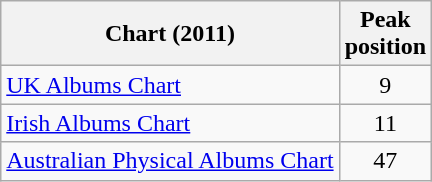<table class="wikitable sortable">
<tr>
<th align="left">Chart (2011)</th>
<th style="text-align:center;">Peak<br>position</th>
</tr>
<tr>
<td align="left"><a href='#'>UK Albums Chart</a></td>
<td style="text-align:center;">9</td>
</tr>
<tr>
<td align="left"><a href='#'>Irish Albums Chart</a></td>
<td style="text-align:center;">11</td>
</tr>
<tr>
<td align="left"><a href='#'>Australian Physical Albums Chart</a></td>
<td style="text-align:center;">47</td>
</tr>
</table>
